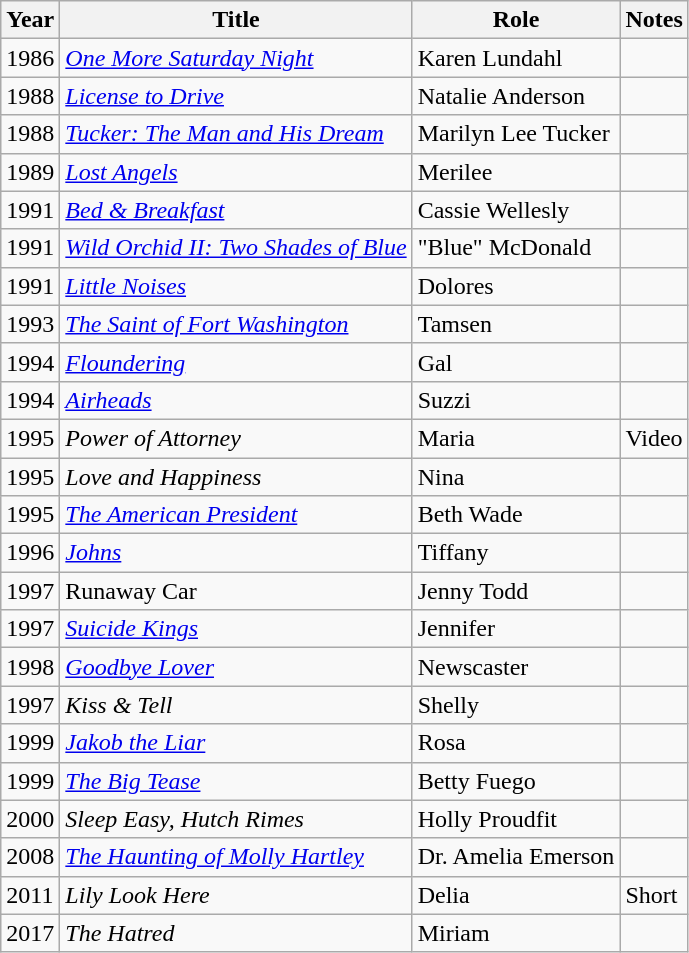<table class="wikitable sortable">
<tr>
<th>Year</th>
<th>Title</th>
<th>Role</th>
<th class="unsortable">Notes</th>
</tr>
<tr>
<td>1986</td>
<td><em><a href='#'>One More Saturday Night</a></em></td>
<td>Karen Lundahl</td>
<td></td>
</tr>
<tr>
<td>1988</td>
<td><em><a href='#'>License to Drive</a></em></td>
<td>Natalie Anderson</td>
<td></td>
</tr>
<tr>
<td>1988</td>
<td><em><a href='#'>Tucker: The Man and His Dream</a></em></td>
<td>Marilyn Lee Tucker</td>
<td></td>
</tr>
<tr>
<td>1989</td>
<td><em><a href='#'>Lost Angels</a></em></td>
<td>Merilee</td>
<td></td>
</tr>
<tr>
<td>1991</td>
<td><em><a href='#'>Bed & Breakfast</a></em></td>
<td>Cassie Wellesly</td>
<td></td>
</tr>
<tr>
<td>1991</td>
<td><em><a href='#'>Wild Orchid II: Two Shades of Blue</a></em></td>
<td>"Blue" McDonald</td>
<td></td>
</tr>
<tr>
<td>1991</td>
<td><em><a href='#'>Little Noises</a></em></td>
<td>Dolores</td>
<td></td>
</tr>
<tr>
<td>1993</td>
<td><em><a href='#'>The Saint of Fort Washington</a></em></td>
<td>Tamsen</td>
<td></td>
</tr>
<tr>
<td>1994</td>
<td><em><a href='#'>Floundering</a></em></td>
<td>Gal</td>
<td></td>
</tr>
<tr>
<td>1994</td>
<td><em><a href='#'>Airheads</a></em></td>
<td>Suzzi</td>
<td></td>
</tr>
<tr>
<td>1995</td>
<td><em>Power of Attorney</em></td>
<td>Maria</td>
<td>Video</td>
</tr>
<tr>
<td>1995</td>
<td><em>Love and Happiness</em></td>
<td>Nina</td>
<td></td>
</tr>
<tr>
<td>1995</td>
<td><em><a href='#'>The American President</a></em></td>
<td>Beth Wade</td>
<td></td>
</tr>
<tr>
<td>1996</td>
<td><em><a href='#'>Johns</a></em></td>
<td>Tiffany</td>
<td></td>
</tr>
<tr>
<td>1997</td>
<td>Runaway Car</td>
<td>Jenny Todd</td>
<td></td>
</tr>
<tr>
<td>1997</td>
<td><em><a href='#'>Suicide Kings</a></em></td>
<td>Jennifer</td>
<td></td>
</tr>
<tr>
<td>1998</td>
<td><em><a href='#'>Goodbye Lover</a></em></td>
<td>Newscaster</td>
<td></td>
</tr>
<tr>
<td>1997</td>
<td><em>Kiss & Tell</em></td>
<td>Shelly</td>
<td></td>
</tr>
<tr>
<td>1999</td>
<td><em><a href='#'>Jakob the Liar</a></em></td>
<td>Rosa</td>
<td></td>
</tr>
<tr>
<td>1999</td>
<td><em><a href='#'>The Big Tease</a></em></td>
<td>Betty Fuego</td>
<td></td>
</tr>
<tr>
<td>2000</td>
<td><em>Sleep Easy, Hutch Rimes</em></td>
<td>Holly Proudfit</td>
<td></td>
</tr>
<tr>
<td>2008</td>
<td><em><a href='#'>The Haunting of Molly Hartley</a></em></td>
<td>Dr. Amelia Emerson</td>
<td></td>
</tr>
<tr>
<td>2011</td>
<td><em>Lily Look Here</em></td>
<td>Delia</td>
<td>Short</td>
</tr>
<tr>
<td>2017</td>
<td><em>The Hatred</em></td>
<td>Miriam</td>
<td></td>
</tr>
</table>
